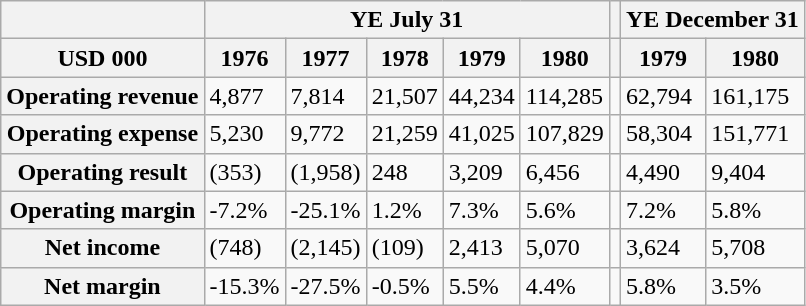<table class="wikitable defaultright">
<tr>
<th></th>
<th colspan="5">YE July 31</th>
<th></th>
<th colspan="2">YE December 31</th>
</tr>
<tr>
<th>USD 000</th>
<th>1976</th>
<th>1977</th>
<th>1978</th>
<th>1979</th>
<th>1980</th>
<th></th>
<th>1979</th>
<th>1980</th>
</tr>
<tr style="vertical-align: top;">
<th>Operating revenue</th>
<td>4,877</td>
<td>7,814</td>
<td>21,507</td>
<td>44,234</td>
<td>114,285</td>
<td></td>
<td>62,794</td>
<td>161,175</td>
</tr>
<tr style="vertical-align: top;">
<th>Operating expense</th>
<td>5,230</td>
<td>9,772</td>
<td>21,259</td>
<td>41,025</td>
<td>107,829</td>
<td></td>
<td>58,304</td>
<td>151,771</td>
</tr>
<tr style="vertical-align: top;">
<th>Operating result</th>
<td>(353)</td>
<td>(1,958)</td>
<td>248</td>
<td>3,209</td>
<td>6,456</td>
<td></td>
<td>4,490</td>
<td>9,404</td>
</tr>
<tr style="vertical-align: top;">
<th>Operating margin</th>
<td>-7.2%</td>
<td>-25.1%</td>
<td>1.2%</td>
<td>7.3%</td>
<td>5.6%</td>
<td></td>
<td>7.2%</td>
<td>5.8%</td>
</tr>
<tr style="vertical-align: top;">
<th>Net income</th>
<td>(748)</td>
<td>(2,145)</td>
<td>(109)</td>
<td>2,413</td>
<td>5,070</td>
<td></td>
<td>3,624</td>
<td>5,708</td>
</tr>
<tr style="vertical-align: top;">
<th>Net margin</th>
<td>-15.3%</td>
<td>-27.5%</td>
<td>-0.5%</td>
<td>5.5%</td>
<td>4.4%</td>
<td></td>
<td>5.8%</td>
<td>3.5%</td>
</tr>
</table>
